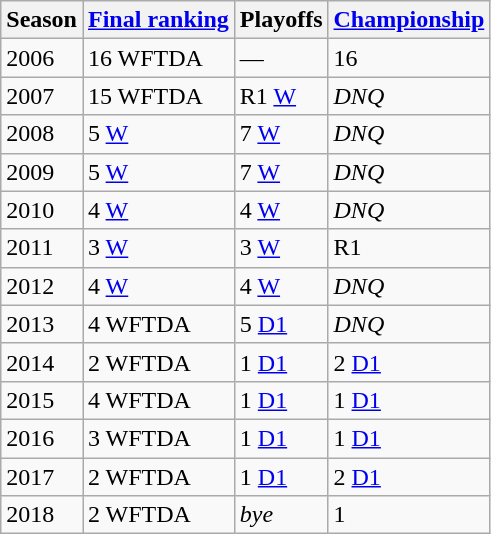<table class="wikitable sortable">
<tr>
<th>Season</th>
<th><a href='#'>Final ranking</a></th>
<th>Playoffs</th>
<th><a href='#'>Championship</a></th>
</tr>
<tr>
<td>2006</td>
<td>16 WFTDA</td>
<td>—</td>
<td>16</td>
</tr>
<tr>
<td>2007</td>
<td>15 WFTDA</td>
<td>R1 <a href='#'>W</a></td>
<td><em>DNQ</em></td>
</tr>
<tr>
<td>2008</td>
<td>5 <a href='#'>W</a></td>
<td>7 <a href='#'>W</a></td>
<td><em>DNQ</em></td>
</tr>
<tr>
<td>2009</td>
<td>5 <a href='#'>W</a></td>
<td>7 <a href='#'>W</a></td>
<td><em>DNQ</em></td>
</tr>
<tr>
<td>2010</td>
<td>4 <a href='#'>W</a></td>
<td>4 <a href='#'>W</a></td>
<td><em>DNQ</em></td>
</tr>
<tr>
<td>2011</td>
<td>3 <a href='#'>W</a></td>
<td>3 <a href='#'>W</a></td>
<td>R1</td>
</tr>
<tr>
<td>2012</td>
<td>4 <a href='#'>W</a></td>
<td>4 <a href='#'>W</a></td>
<td><em>DNQ</em></td>
</tr>
<tr>
<td>2013</td>
<td>4 WFTDA</td>
<td>5 <a href='#'>D1</a></td>
<td><em>DNQ</em></td>
</tr>
<tr>
<td>2014</td>
<td>2 WFTDA</td>
<td>1 <a href='#'>D1</a></td>
<td>2 <a href='#'>D1</a></td>
</tr>
<tr>
<td>2015</td>
<td>4 WFTDA</td>
<td>1 <a href='#'>D1</a></td>
<td>1 <a href='#'>D1</a></td>
</tr>
<tr>
<td>2016</td>
<td>3 WFTDA</td>
<td>1 <a href='#'>D1</a></td>
<td>1 <a href='#'>D1</a></td>
</tr>
<tr>
<td>2017</td>
<td>2 WFTDA</td>
<td>1 <a href='#'>D1</a></td>
<td>2 <a href='#'>D1</a></td>
</tr>
<tr>
<td>2018</td>
<td>2 WFTDA</td>
<td><em>bye</em></td>
<td>1</td>
</tr>
</table>
